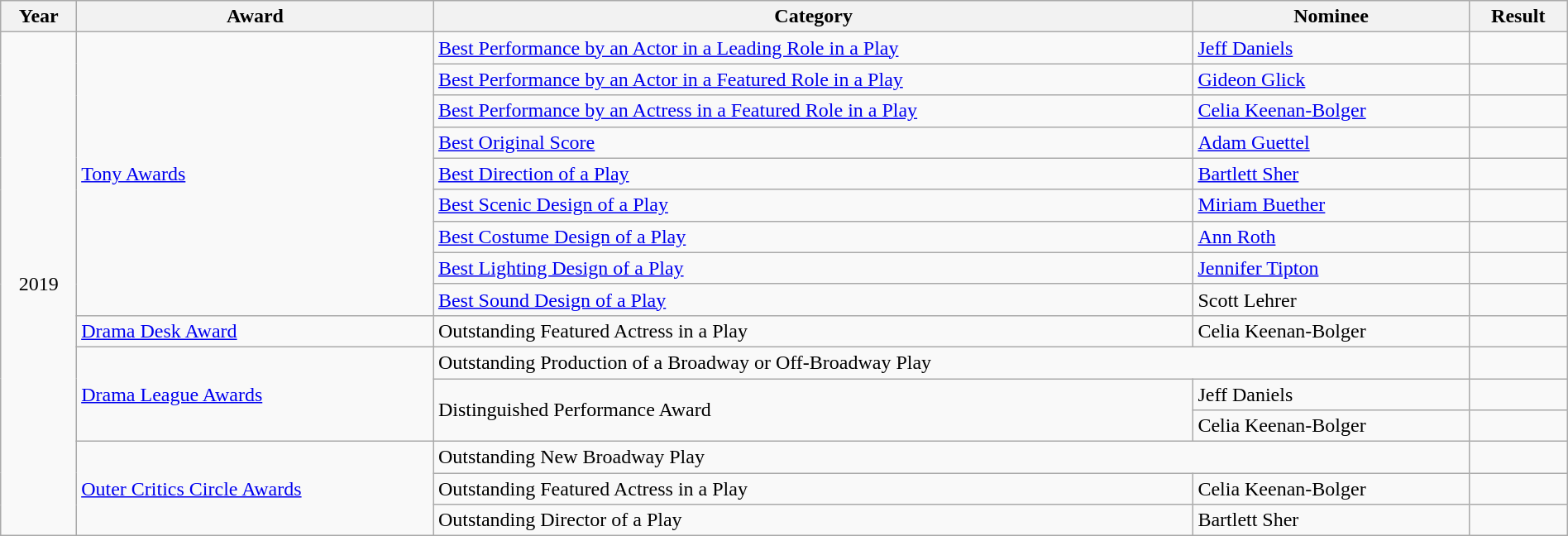<table class="wikitable" style="width:100%;">
<tr>
<th>Year</th>
<th><strong>Award</strong></th>
<th><strong>Category</strong></th>
<th><strong>Nominee</strong></th>
<th><strong>Result</strong></th>
</tr>
<tr>
<td rowspan="16" align="center">2019</td>
<td rowspan="9"><a href='#'>Tony Awards</a></td>
<td><a href='#'>Best Performance by an Actor in a Leading Role in a Play</a></td>
<td><a href='#'>Jeff Daniels</a></td>
<td></td>
</tr>
<tr>
<td><a href='#'>Best Performance by an Actor in a Featured Role in a Play</a></td>
<td><a href='#'>Gideon Glick</a></td>
<td></td>
</tr>
<tr>
<td><a href='#'>Best Performance by an Actress in a Featured Role in a Play</a></td>
<td><a href='#'>Celia Keenan-Bolger</a></td>
<td></td>
</tr>
<tr>
<td><a href='#'>Best Original Score</a></td>
<td><a href='#'>Adam Guettel</a></td>
<td></td>
</tr>
<tr>
<td><a href='#'>Best Direction of a Play</a></td>
<td><a href='#'>Bartlett Sher</a></td>
<td></td>
</tr>
<tr>
<td><a href='#'>Best Scenic Design of a Play</a></td>
<td><a href='#'>Miriam Buether</a></td>
<td></td>
</tr>
<tr>
<td><a href='#'>Best Costume Design of a Play</a></td>
<td><a href='#'>Ann Roth</a></td>
<td></td>
</tr>
<tr>
<td><a href='#'>Best Lighting Design of a Play</a></td>
<td><a href='#'>Jennifer Tipton</a></td>
<td></td>
</tr>
<tr>
<td><a href='#'>Best Sound Design of a Play</a></td>
<td>Scott Lehrer</td>
<td></td>
</tr>
<tr>
<td rowspan="1"><a href='#'>Drama Desk Award</a></td>
<td colspan="1">Outstanding Featured Actress in a Play</td>
<td>Celia Keenan-Bolger</td>
<td></td>
</tr>
<tr>
<td rowspan="3"><a href='#'>Drama League Awards</a></td>
<td colspan="2">Outstanding Production of a Broadway or Off-Broadway Play</td>
<td></td>
</tr>
<tr>
<td rowspan="2">Distinguished Performance Award</td>
<td>Jeff Daniels</td>
<td></td>
</tr>
<tr>
<td>Celia Keenan-Bolger</td>
<td></td>
</tr>
<tr>
<td rowspan="3"><a href='#'>Outer Critics Circle Awards</a></td>
<td colspan="2">Outstanding New Broadway Play</td>
<td></td>
</tr>
<tr>
<td>Outstanding Featured Actress in a Play</td>
<td>Celia Keenan-Bolger</td>
<td></td>
</tr>
<tr>
<td>Outstanding Director of a Play</td>
<td>Bartlett Sher</td>
<td></td>
</tr>
</table>
